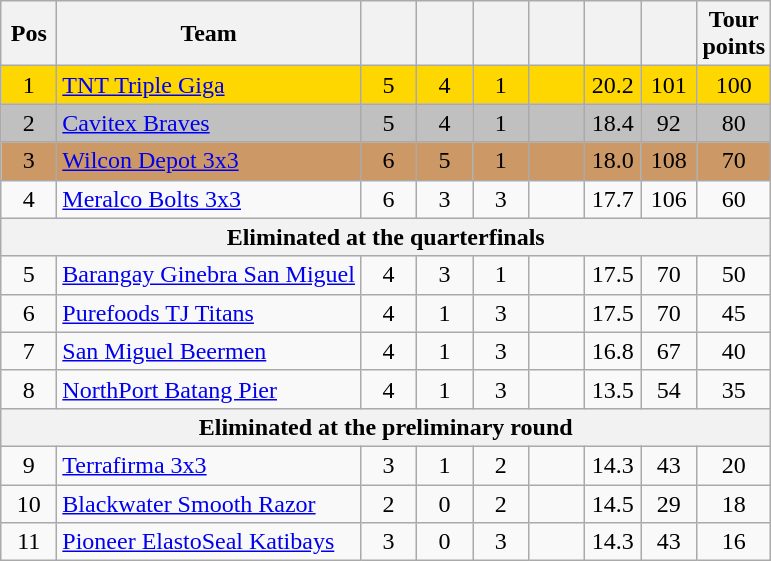<table class="wikitable" style="text-align:center">
<tr>
<th width=30>Pos</th>
<th width=180>Team</th>
<th width=30></th>
<th width=30></th>
<th width=30></th>
<th width=30></th>
<th width=30></th>
<th width=30></th>
<th width=30>Tour points</th>
</tr>
<tr bgcolor=gold>
<td>1</td>
<td align=left><a href='#'>TNT Triple Giga</a></td>
<td>5</td>
<td>4</td>
<td>1</td>
<td></td>
<td>20.2</td>
<td>101</td>
<td>100</td>
</tr>
<tr bgcolor=silver>
<td>2</td>
<td align=left><a href='#'>Cavitex Braves</a></td>
<td>5</td>
<td>4</td>
<td>1</td>
<td></td>
<td>18.4</td>
<td>92</td>
<td>80</td>
</tr>
<tr bgcolor=cc9966>
<td>3</td>
<td align=left><a href='#'>Wilcon Depot 3x3</a></td>
<td>6</td>
<td>5</td>
<td>1</td>
<td></td>
<td>18.0</td>
<td>108</td>
<td>70</td>
</tr>
<tr>
<td>4</td>
<td align=left><a href='#'>Meralco Bolts 3x3</a></td>
<td>6</td>
<td>3</td>
<td>3</td>
<td></td>
<td>17.7</td>
<td>106</td>
<td>60</td>
</tr>
<tr>
<th colspan=9>Eliminated at the quarterfinals</th>
</tr>
<tr>
<td>5</td>
<td align=left nowrap><a href='#'>Barangay Ginebra San Miguel</a></td>
<td>4</td>
<td>3</td>
<td>1</td>
<td></td>
<td>17.5</td>
<td>70</td>
<td>50</td>
</tr>
<tr>
<td>6</td>
<td align=left><a href='#'>Purefoods TJ Titans</a></td>
<td>4</td>
<td>1</td>
<td>3</td>
<td></td>
<td>17.5</td>
<td>70</td>
<td>45</td>
</tr>
<tr>
<td>7</td>
<td align=left><a href='#'>San Miguel Beermen</a></td>
<td>4</td>
<td>1</td>
<td>3</td>
<td></td>
<td>16.8</td>
<td>67</td>
<td>40</td>
</tr>
<tr>
<td>8</td>
<td align=left><a href='#'>NorthPort Batang Pier</a></td>
<td>4</td>
<td>1</td>
<td>3</td>
<td></td>
<td>13.5</td>
<td>54</td>
<td>35</td>
</tr>
<tr>
<th colspan=9>Eliminated at the preliminary round</th>
</tr>
<tr>
<td>9</td>
<td align=left><a href='#'>Terrafirma 3x3</a></td>
<td>3</td>
<td>1</td>
<td>2</td>
<td></td>
<td>14.3</td>
<td>43</td>
<td>20</td>
</tr>
<tr>
<td>10</td>
<td align=left><a href='#'>Blackwater Smooth Razor</a></td>
<td>2</td>
<td>0</td>
<td>2</td>
<td></td>
<td>14.5</td>
<td>29</td>
<td>18</td>
</tr>
<tr>
<td>11</td>
<td align=left><a href='#'>Pioneer ElastoSeal Katibays</a></td>
<td>3</td>
<td>0</td>
<td>3</td>
<td></td>
<td>14.3</td>
<td>43</td>
<td>16</td>
</tr>
</table>
